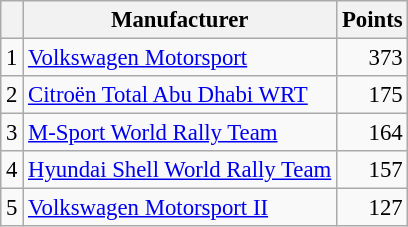<table class="wikitable" style="font-size: 95%;">
<tr>
<th></th>
<th>Manufacturer</th>
<th>Points</th>
</tr>
<tr>
<td>1</td>
<td> <a href='#'>Volkswagen Motorsport</a></td>
<td align="right">373</td>
</tr>
<tr>
<td>2</td>
<td> <a href='#'>Citroën Total Abu Dhabi WRT</a></td>
<td align="right">175</td>
</tr>
<tr>
<td>3</td>
<td> <a href='#'>M-Sport World Rally Team</a></td>
<td align="right">164</td>
</tr>
<tr>
<td>4</td>
<td> <a href='#'>Hyundai Shell World Rally Team</a></td>
<td align="right">157</td>
</tr>
<tr>
<td>5</td>
<td> <a href='#'>Volkswagen Motorsport II</a></td>
<td align="right">127</td>
</tr>
</table>
